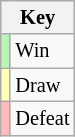<table class="wikitable" style="font-size: 85%">
<tr>
<th colspan="2">Key</th>
</tr>
<tr>
<td bgcolor="#BBF3BB"></td>
<td>Win</td>
</tr>
<tr>
<td bgcolor="#FFFFBB"></td>
<td>Draw</td>
</tr>
<tr>
<td bgcolor="#FFBBBB"></td>
<td>Defeat</td>
</tr>
</table>
